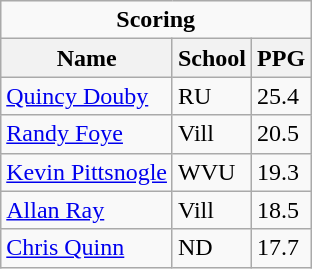<table class="wikitable">
<tr>
<td colspan=3 style="text-align:center;"><strong>Scoring</strong></td>
</tr>
<tr>
<th>Name</th>
<th>School</th>
<th>PPG</th>
</tr>
<tr>
<td><a href='#'>Quincy Douby</a></td>
<td>RU</td>
<td>25.4</td>
</tr>
<tr>
<td><a href='#'>Randy Foye</a></td>
<td>Vill</td>
<td>20.5</td>
</tr>
<tr>
<td><a href='#'>Kevin Pittsnogle</a></td>
<td>WVU</td>
<td>19.3</td>
</tr>
<tr>
<td><a href='#'>Allan Ray</a></td>
<td>Vill</td>
<td>18.5</td>
</tr>
<tr>
<td><a href='#'>Chris Quinn</a></td>
<td>ND</td>
<td>17.7</td>
</tr>
</table>
